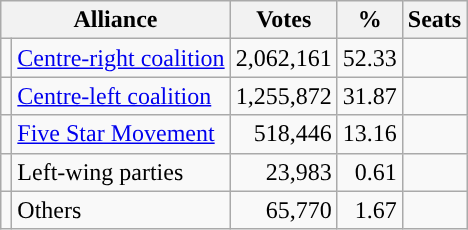<table class=wikitable style=text-align:right>
<tr>
<th colspan=2>Alliance</th>
<th>Votes</th>
<th>%</th>
<th>Seats</th>
</tr>
<tr>
<td style="background-color:"></td>
<td align=left><a href='#'>Centre-right coalition</a></td>
<td>2,062,161</td>
<td>52.33</td>
<td></td>
</tr>
<tr>
<td style="background-color:"></td>
<td align=left><a href='#'>Centre-left coalition</a></td>
<td>1,255,872</td>
<td>31.87</td>
<td></td>
</tr>
<tr>
<td style="background-color:"></td>
<td align=left><a href='#'>Five Star Movement</a></td>
<td>518,446</td>
<td>13.16</td>
<td></td>
</tr>
<tr>
<td style="background-color:"></td>
<td align=left>Left-wing parties</td>
<td>23,983</td>
<td>0.61</td>
<td></td>
</tr>
<tr>
<td style="background-color:"></td>
<td align=left>Others</td>
<td>65,770</td>
<td>1.67</td>
<td></td>
</tr>
</table>
